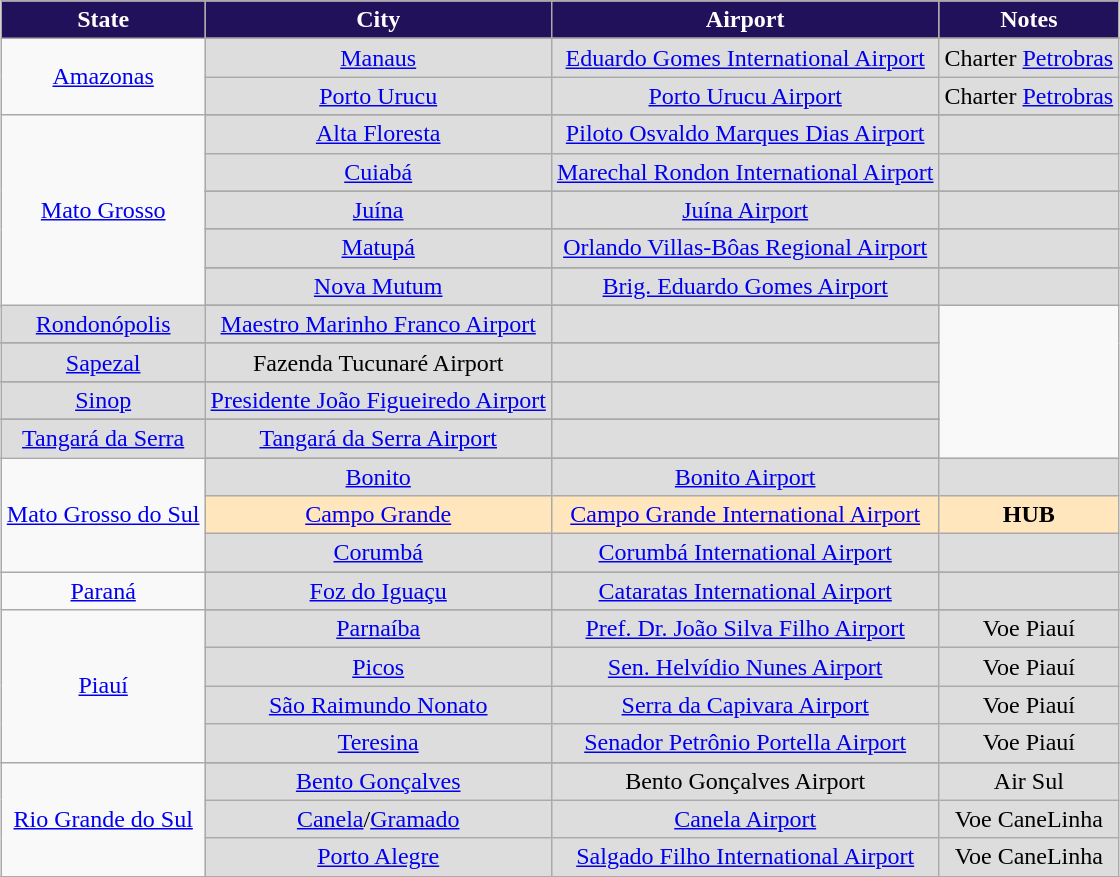<table Class="wikitable" style= "text-align:center; margin: 1em auto;">
<tr>
<th style="background:#21105a; color:white;">State</th>
<th style="background:#21105a; color:white;">City</th>
<th style="background:#21105a; color:white;">Airport</th>
<th style="background:#21105a; color:white;">Notes</th>
</tr>
<tr>
<td rowspan=3><div> <a href='#'>Amazonas</a></div></td>
</tr>
<tr style="background-color:#DDDDDD">
<td><a href='#'>Manaus</a></td>
<td><a href='#'>Eduardo Gomes International Airport</a></td>
<td>Charter  <a href='#'>Petrobras</a></td>
</tr>
<tr style="background-color:#DDDDDD">
<td><a href='#'>Porto Urucu</a></td>
<td><a href='#'>Porto Urucu Airport</a></td>
<td>Charter  <a href='#'>Petrobras</a></td>
</tr>
<tr>
<td rowspan=10><div> <a href='#'>Mato Grosso</a></div></td>
</tr>
<tr style="background-color:#DDDDDD">
<td><a href='#'>Alta Floresta</a></td>
<td><a href='#'>Piloto Osvaldo Marques Dias Airport</a></td>
<td></td>
</tr>
<tr style="background-color:#DDDDDD">
<td><a href='#'>Cuiabá</a></td>
<td><a href='#'>Marechal Rondon International Airport</a></td>
<td></td>
</tr>
<tr>
</tr>
<tr style="background-color:#DDDDDD">
<td><a href='#'>Juína</a></td>
<td><a href='#'>Juína Airport</a></td>
<td></td>
</tr>
<tr>
</tr>
<tr style="background-color:#DDDDDD">
<td><a href='#'>Matupá</a></td>
<td><a href='#'>Orlando Villas-Bôas Regional Airport</a></td>
<td></td>
</tr>
<tr>
</tr>
<tr style="background-color:#DDDDDD">
<td><a href='#'>Nova Mutum</a></td>
<td><a href='#'>Brig. Eduardo Gomes Airport</a></td>
<td></td>
</tr>
<tr>
</tr>
<tr style="background-color:#DDDDDD">
<td><a href='#'>Rondonópolis</a></td>
<td><a href='#'>Maestro Marinho Franco Airport</a></td>
<td></td>
</tr>
<tr>
</tr>
<tr style="background-color:#DDDDDD">
<td><a href='#'>Sapezal</a></td>
<td>Fazenda Tucunaré Airport</td>
<td></td>
</tr>
<tr>
</tr>
<tr style="background-color:#DDDDDD">
<td><a href='#'>Sinop</a></td>
<td><a href='#'>Presidente João Figueiredo Airport</a></td>
<td></td>
</tr>
<tr>
</tr>
<tr style="background-color:#DDDDDD">
<td><a href='#'>Tangará da Serra</a></td>
<td><a href='#'>Tangará da Serra Airport</a></td>
<td></td>
</tr>
<tr>
<td rowspan=4><div> <a href='#'>Mato Grosso do Sul</a></div></td>
</tr>
<tr style="background-color:#DDDDDD">
<td><a href='#'>Bonito</a></td>
<td><a href='#'>Bonito Airport</a></td>
<td></td>
</tr>
<tr style="background-color:#FFE6BD">
<td><a href='#'>Campo Grande</a></td>
<td><a href='#'>Campo Grande International Airport</a></td>
<td><strong>HUB</strong></td>
</tr>
<tr style="background-color:#DDDDDD">
<td><a href='#'>Corumbá</a></td>
<td><a href='#'>Corumbá International Airport</a></td>
<td></td>
</tr>
<tr>
<td rowspan=2><div> <a href='#'>Paraná</a></div></td>
</tr>
<tr style="background-color:#DDDDDD">
<td><a href='#'>Foz do Iguaçu</a></td>
<td><a href='#'>Cataratas International Airport</a></td>
<td></td>
</tr>
<tr>
<td rowspan=5><div> <a href='#'>Piauí</a></div></td>
</tr>
<tr style="background-color:#DDDDDD">
<td><a href='#'>Parnaíba</a></td>
<td><a href='#'>Pref. Dr. João Silva Filho Airport</a></td>
<td> Voe Piauí</td>
</tr>
<tr style="background-color:#DDDDDD">
<td><a href='#'>Picos</a></td>
<td><a href='#'>Sen. Helvídio Nunes Airport</a></td>
<td> Voe Piauí</td>
</tr>
<tr style="background-color:#DDDDDD">
<td><a href='#'>São Raimundo Nonato</a></td>
<td><a href='#'>Serra da Capivara Airport</a></td>
<td> Voe Piauí</td>
</tr>
<tr style="background-color:#DDDDDD">
<td><a href='#'>Teresina</a></td>
<td><a href='#'>Senador Petrônio Portella Airport</a></td>
<td> Voe Piauí</td>
</tr>
<tr>
<td rowspan=4><div> <a href='#'>Rio Grande do Sul</a></div></td>
</tr>
<tr style="background-color:#DDDDDD">
<td><a href='#'>Bento Gonçalves</a></td>
<td>Bento Gonçalves Airport</td>
<td> Air Sul</td>
</tr>
<tr style="background-color:#DDDDDD">
<td><a href='#'>Canela</a>/<a href='#'>Gramado</a></td>
<td><a href='#'>Canela Airport</a></td>
<td> Voe CaneLinha</td>
</tr>
<tr style="background-color:#DDDDDD">
<td><a href='#'>Porto Alegre</a></td>
<td><a href='#'>Salgado Filho International Airport</a></td>
<td> Voe CaneLinha</td>
</tr>
<tr>
</tr>
</table>
